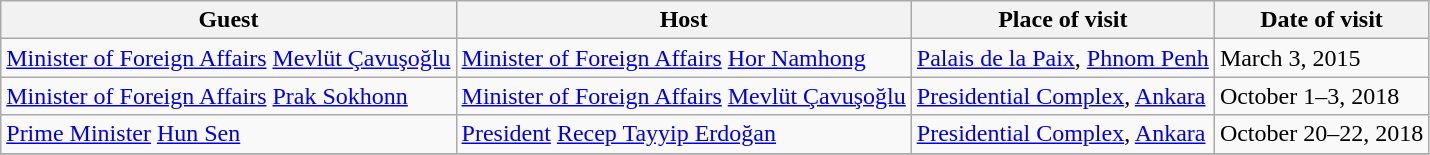<table class="wikitable" border="1">
<tr>
<th>Guest</th>
<th>Host</th>
<th>Place of visit</th>
<th>Date of visit</th>
</tr>
<tr>
<td> <a href='#'>Minister of Foreign Affairs</a> <a href='#'>Mevlüt Çavuşoğlu</a></td>
<td> <a href='#'>Minister of Foreign Affairs</a> <a href='#'>Hor Namhong</a></td>
<td><a href='#'>Palais de la Paix</a>, <a href='#'>Phnom Penh</a></td>
<td>March 3, 2015</td>
</tr>
<tr>
<td> <a href='#'>Minister of Foreign Affairs</a> <a href='#'>Prak Sokhonn</a></td>
<td> <a href='#'>Minister of Foreign Affairs</a> <a href='#'>Mevlüt Çavuşoğlu</a></td>
<td><a href='#'>Presidential Complex</a>, <a href='#'>Ankara</a></td>
<td>October 1–3, 2018</td>
</tr>
<tr>
<td> <a href='#'>Prime Minister</a> <a href='#'>Hun Sen</a></td>
<td> <a href='#'>President</a> <a href='#'>Recep Tayyip Erdoğan</a></td>
<td><a href='#'>Presidential Complex</a>, <a href='#'>Ankara</a></td>
<td>October 20–22, 2018</td>
</tr>
<tr>
</tr>
</table>
